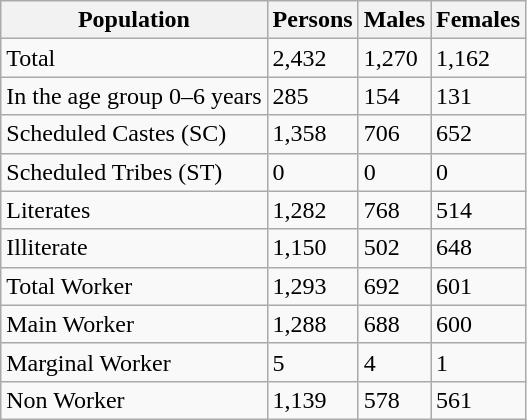<table class="wikitable">
<tr>
<th>Population</th>
<th>Persons</th>
<th>Males</th>
<th>Females</th>
</tr>
<tr>
<td>Total</td>
<td>2,432</td>
<td>1,270</td>
<td>1,162</td>
</tr>
<tr>
<td>In the age group 0–6 years</td>
<td>285</td>
<td>154</td>
<td>131</td>
</tr>
<tr>
<td>Scheduled Castes (SC)</td>
<td>1,358</td>
<td>706</td>
<td>652</td>
</tr>
<tr>
<td>Scheduled Tribes (ST)</td>
<td>0</td>
<td>0</td>
<td>0</td>
</tr>
<tr>
<td>Literates</td>
<td>1,282</td>
<td>768</td>
<td>514</td>
</tr>
<tr>
<td>Illiterate</td>
<td>1,150</td>
<td>502</td>
<td>648</td>
</tr>
<tr>
<td>Total Worker</td>
<td>1,293</td>
<td>692</td>
<td>601</td>
</tr>
<tr>
<td>Main Worker</td>
<td>1,288</td>
<td>688</td>
<td>600</td>
</tr>
<tr>
<td>Marginal Worker</td>
<td>5</td>
<td>4</td>
<td>1</td>
</tr>
<tr>
<td>Non Worker</td>
<td>1,139</td>
<td>578</td>
<td>561</td>
</tr>
</table>
